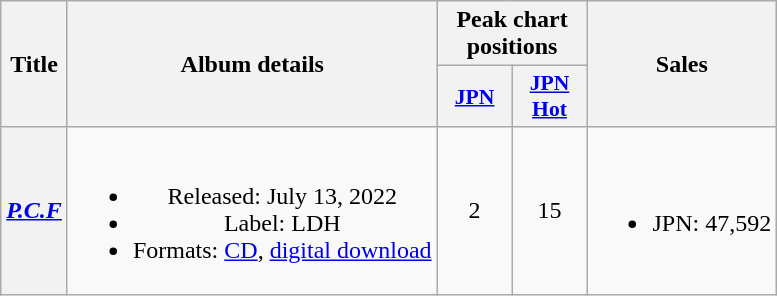<table class="wikitable plainrowheaders" style="text-align:center;">
<tr>
<th scope="col" rowspan="2">Title</th>
<th scope="col" rowspan="2">Album details</th>
<th scope="col" colspan="2">Peak chart positions</th>
<th scope="col" rowspan="2">Sales</th>
</tr>
<tr>
<th scope="col" style="font-size:90%; width:3em"><a href='#'>JPN</a><br></th>
<th scope="col" style="font-size:90%; width:3em"><a href='#'>JPN<br>Hot</a><br></th>
</tr>
<tr>
<th scope="row"><em><a href='#'>P.C.F</a></em></th>
<td><br><ul><li>Released: July 13, 2022</li><li>Label: LDH</li><li>Formats: <a href='#'>CD</a>, <a href='#'>digital download</a></li></ul></td>
<td>2</td>
<td>15</td>
<td><br><ul><li>JPN: 47,592 </li></ul></td>
</tr>
</table>
